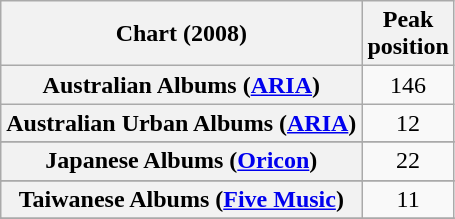<table class="wikitable plainrowheaders sortable" style="text-align:center;">
<tr>
<th scope="col">Chart (2008)</th>
<th scope="col">Peak<br>position</th>
</tr>
<tr>
<th scope="row">Australian Albums (<a href='#'>ARIA</a>)</th>
<td align="center">146</td>
</tr>
<tr>
<th scope="row">Australian Urban Albums (<a href='#'>ARIA</a>)</th>
<td>12</td>
</tr>
<tr>
</tr>
<tr>
</tr>
<tr>
</tr>
<tr>
</tr>
<tr>
</tr>
<tr>
</tr>
<tr>
</tr>
<tr>
</tr>
<tr>
<th scope="row">Japanese Albums (<a href='#'>Oricon</a>)</th>
<td>22</td>
</tr>
<tr>
</tr>
<tr>
</tr>
<tr>
</tr>
<tr>
</tr>
<tr>
<th scope="row">Taiwanese Albums (<a href='#'>Five Music</a>)</th>
<td>11</td>
</tr>
<tr>
</tr>
<tr>
</tr>
<tr>
</tr>
<tr>
</tr>
</table>
